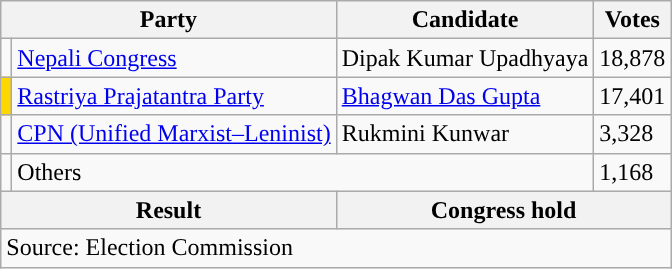<table class="wikitable">
<tr>
<th colspan="2">Party</th>
<th>Candidate</th>
<th>Votes</th>
</tr>
<tr>
<td style="background-color:"></td>
<td><a href='#'>Nepali Congress</a></td>
<td>Dipak Kumar Upadhyaya</td>
<td>18,878</td>
</tr>
<tr>
<td style="background-color:gold"></td>
<td><a href='#'>Rastriya Prajatantra Party</a></td>
<td><a href='#'>Bhagwan Das Gupta</a></td>
<td>17,401</td>
</tr>
<tr>
<td style="background-color:"></td>
<td><a href='#'>CPN (Unified Marxist–Leninist)</a></td>
<td>Rukmini Kunwar</td>
<td>3,328</td>
</tr>
<tr>
<td></td>
<td colspan="2">Others</td>
<td>1,168</td>
</tr>
<tr>
<th colspan="2">Result</th>
<th colspan="2">Congress hold</th>
</tr>
<tr>
<td colspan="4">Source: Election Commission</td>
</tr>
</table>
